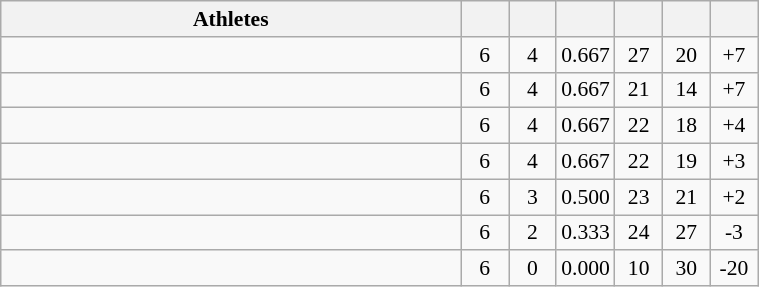<table class="wikitable" style="text-align: center; font-size:90% ">
<tr>
<th width=300>Athletes</th>
<th width=25></th>
<th width=25></th>
<th width=25></th>
<th width=25></th>
<th width=25></th>
<th width=25></th>
</tr>
<tr>
<td align=left></td>
<td>6</td>
<td>4</td>
<td>0.667</td>
<td>27</td>
<td>20</td>
<td>+7</td>
</tr>
<tr>
<td align=left></td>
<td>6</td>
<td>4</td>
<td>0.667</td>
<td>21</td>
<td>14</td>
<td>+7</td>
</tr>
<tr>
<td align=left></td>
<td>6</td>
<td>4</td>
<td>0.667</td>
<td>22</td>
<td>18</td>
<td>+4</td>
</tr>
<tr>
<td align=left></td>
<td>6</td>
<td>4</td>
<td>0.667</td>
<td>22</td>
<td>19</td>
<td>+3</td>
</tr>
<tr>
<td align=left></td>
<td>6</td>
<td>3</td>
<td>0.500</td>
<td>23</td>
<td>21</td>
<td>+2</td>
</tr>
<tr>
<td align=left></td>
<td>6</td>
<td>2</td>
<td>0.333</td>
<td>24</td>
<td>27</td>
<td>-3</td>
</tr>
<tr>
<td align=left></td>
<td>6</td>
<td>0</td>
<td>0.000</td>
<td>10</td>
<td>30</td>
<td>-20</td>
</tr>
</table>
